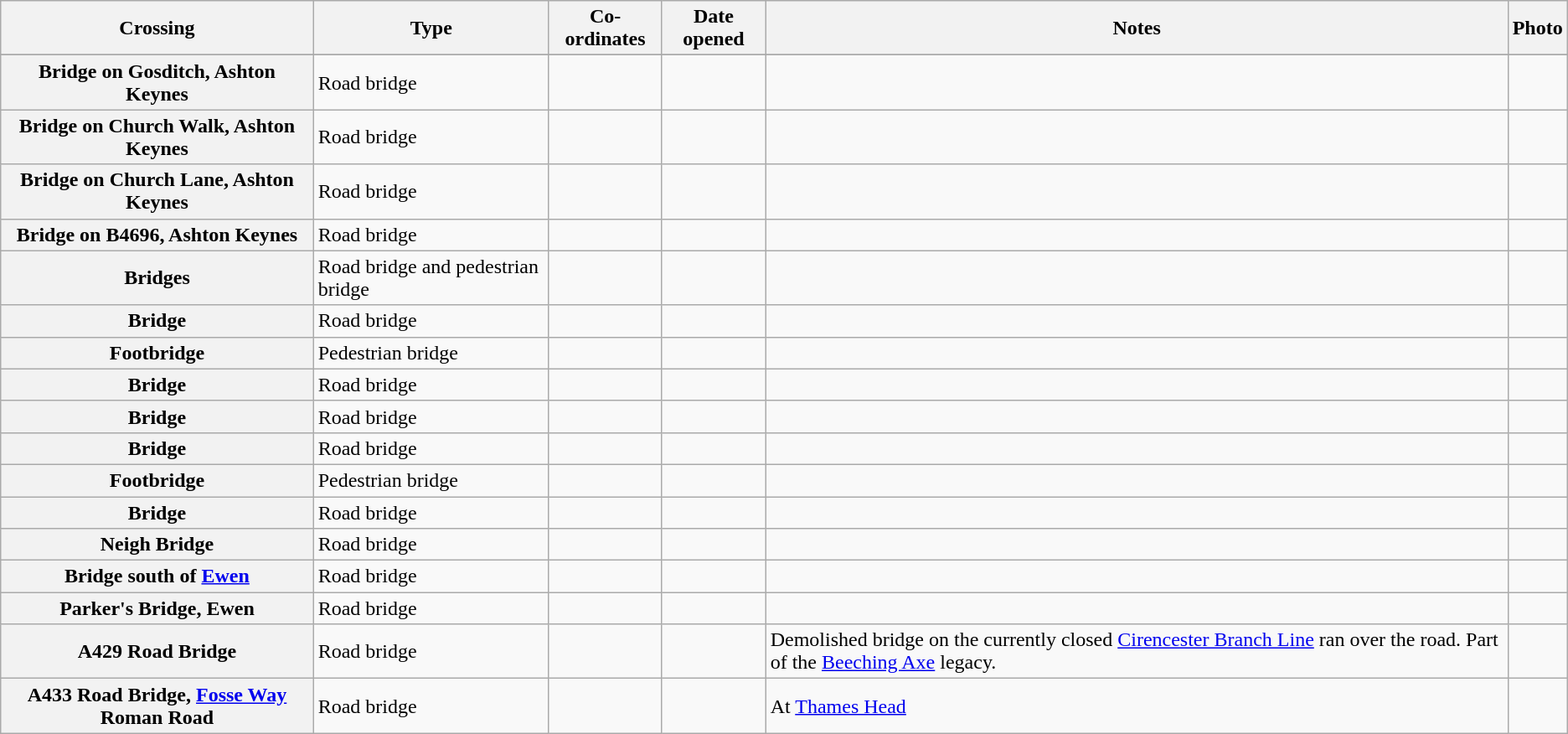<table class="wikitable plainrowheaders sortable">
<tr>
<th scope="col">Crossing</th>
<th scope="col">Type</th>
<th scope="col">Co-ordinates</th>
<th scope="col">Date opened</th>
<th scope="col">Notes</th>
<th scope="col">Photo</th>
</tr>
<tr>
</tr>
<tr>
<th scope="row">Bridge on Gosditch, Ashton Keynes</th>
<td>Road bridge</td>
<td><small></small></td>
<td></td>
<td></td>
<td></td>
</tr>
<tr>
<th scope="row">Bridge on Church Walk, Ashton Keynes</th>
<td>Road bridge</td>
<td><small></small></td>
<td></td>
<td></td>
<td></td>
</tr>
<tr>
<th scope="row">Bridge on Church Lane, Ashton Keynes</th>
<td>Road bridge</td>
<td><small></small></td>
<td></td>
<td></td>
<td></td>
</tr>
<tr>
<th scope="row">Bridge on B4696, Ashton Keynes</th>
<td>Road bridge</td>
<td><small></small></td>
<td></td>
<td></td>
<td></td>
</tr>
<tr>
<th scope="row">Bridges</th>
<td>Road bridge and pedestrian bridge</td>
<td><small></small></td>
<td></td>
<td></td>
<td></td>
</tr>
<tr>
<th scope="row">Bridge</th>
<td>Road bridge</td>
<td><small></small></td>
<td></td>
<td></td>
<td></td>
</tr>
<tr>
<th scope="row">Footbridge</th>
<td>Pedestrian bridge</td>
<td><small></small></td>
<td></td>
<td></td>
<td></td>
</tr>
<tr>
<th scope="row">Bridge</th>
<td>Road bridge</td>
<td><small></small></td>
<td></td>
<td></td>
<td></td>
</tr>
<tr>
<th scope="row">Bridge</th>
<td>Road bridge</td>
<td><small></small></td>
<td></td>
<td></td>
<td></td>
</tr>
<tr>
<th scope="row">Bridge</th>
<td>Road bridge</td>
<td><small></small></td>
<td></td>
<td></td>
<td></td>
</tr>
<tr>
<th scope="row">Footbridge</th>
<td>Pedestrian bridge</td>
<td><small></small></td>
<td></td>
<td></td>
<td></td>
</tr>
<tr>
<th scope="row">Bridge</th>
<td>Road bridge</td>
<td><small></small></td>
<td></td>
<td></td>
<td></td>
</tr>
<tr>
<th scope="row">Neigh Bridge</th>
<td>Road bridge</td>
<td><small></small></td>
<td></td>
<td></td>
<td></td>
</tr>
<tr>
<th scope="row">Bridge south of <a href='#'>Ewen</a></th>
<td>Road bridge</td>
<td><small></small></td>
<td></td>
<td></td>
<td></td>
</tr>
<tr>
<th scope="row">Parker's Bridge, Ewen</th>
<td>Road bridge</td>
<td><small></small></td>
<td></td>
<td></td>
<td></td>
</tr>
<tr>
<th scope="row">A429 Road Bridge</th>
<td>Road bridge</td>
<td><small></small></td>
<td></td>
<td>Demolished bridge on the currently closed <a href='#'>Cirencester Branch Line</a> ran over the road.  Part of the <a href='#'>Beeching Axe</a> legacy.</td>
<td></td>
</tr>
<tr>
<th scope="row">A433 Road Bridge, <a href='#'>Fosse Way</a> Roman Road</th>
<td>Road bridge</td>
<td><small></small></td>
<td></td>
<td>At <a href='#'>Thames Head</a></td>
<td></td>
</tr>
</table>
